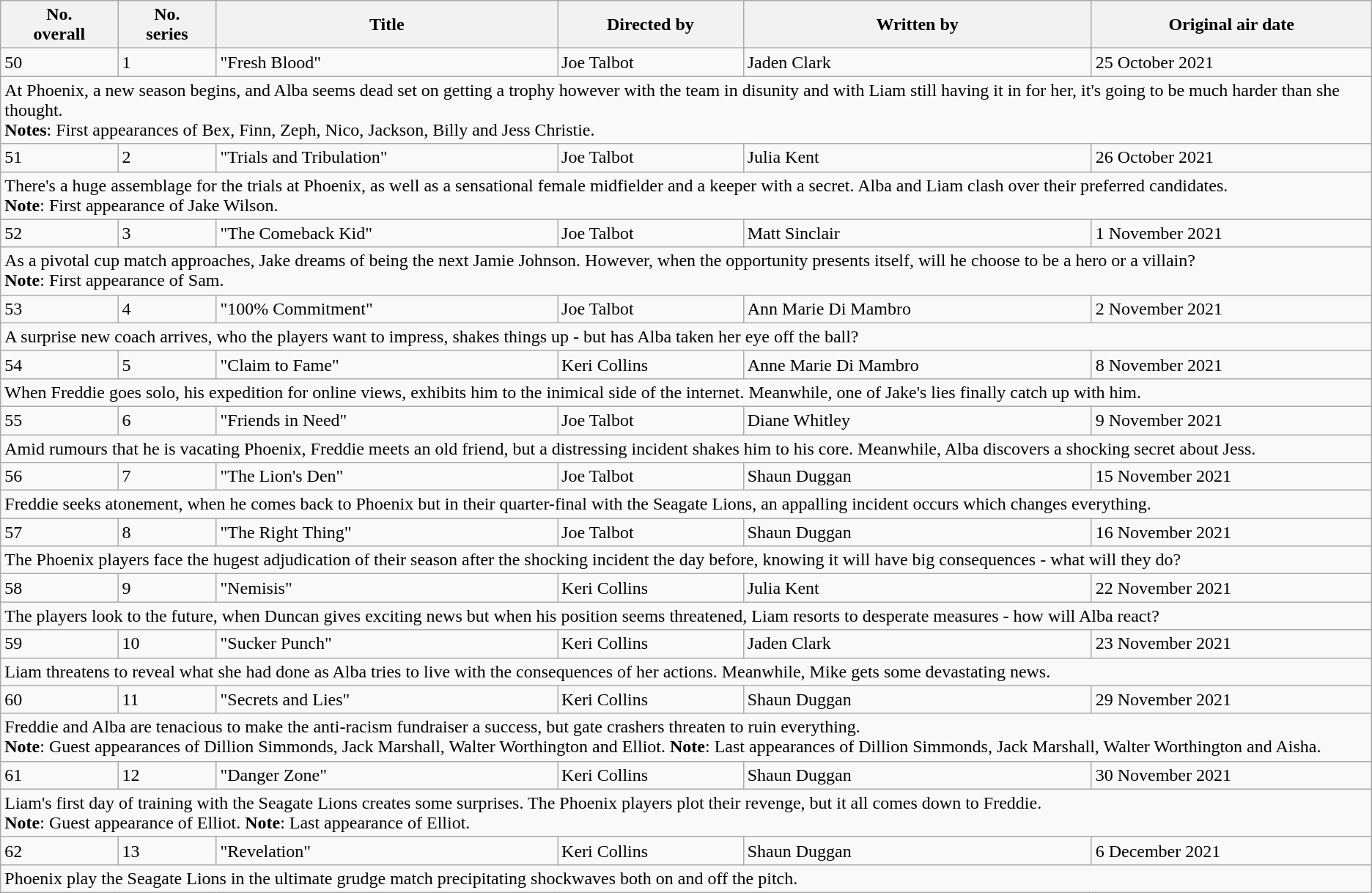<table class="wikitable">
<tr>
<th>No.<br>overall</th>
<th>No.<br>series</th>
<th>Title</th>
<th>Directed by</th>
<th>Written by</th>
<th>Original air date</th>
</tr>
<tr>
<td>50</td>
<td>1</td>
<td>"Fresh Blood"</td>
<td>Joe Talbot</td>
<td>Jaden Clark</td>
<td>25 October 2021</td>
</tr>
<tr>
<td colspan="6">At Phoenix, a new season begins, and Alba seems dead set on getting a trophy however with the team in disunity and with Liam still having it in for her, it's going to be much harder than she thought.<br><strong>Notes</strong>: First appearances of Bex, Finn, Zeph, Nico, Jackson, Billy and Jess Christie.</td>
</tr>
<tr>
<td>51</td>
<td>2</td>
<td>"Trials and Tribulation"</td>
<td>Joe Talbot</td>
<td>Julia Kent</td>
<td>26 October 2021</td>
</tr>
<tr>
<td colspan="6">There's a huge assemblage for the trials at Phoenix, as well as a sensational female midfielder and a keeper with a secret. Alba and Liam clash over their preferred candidates.<br><strong>Note</strong>: First appearance of Jake Wilson.</td>
</tr>
<tr>
<td>52</td>
<td>3</td>
<td>"The Comeback Kid"</td>
<td>Joe Talbot</td>
<td>Matt Sinclair</td>
<td>1 November 2021</td>
</tr>
<tr>
<td colspan="6">As a pivotal cup match approaches, Jake dreams of being the next Jamie Johnson. However, when the opportunity presents itself, will he choose to be a hero or a villain?<br><strong>Note</strong>: First appearance of Sam.</td>
</tr>
<tr>
<td>53</td>
<td>4</td>
<td>"100% Commitment"</td>
<td>Joe Talbot</td>
<td>Ann Marie Di Mambro</td>
<td>2 November 2021</td>
</tr>
<tr>
<td colspan="6">A surprise new coach arrives, who the players want to impress, shakes things up - but has Alba taken her eye off the ball?</td>
</tr>
<tr>
<td>54</td>
<td>5</td>
<td>"Claim to Fame"</td>
<td>Keri Collins</td>
<td>Anne Marie Di Mambro</td>
<td>8 November 2021</td>
</tr>
<tr>
<td colspan="6">When Freddie goes solo, his expedition for online views, exhibits him to the inimical side of the internet. Meanwhile, one of Jake's lies finally catch up with him.</td>
</tr>
<tr>
<td>55</td>
<td>6</td>
<td>"Friends in Need"</td>
<td>Joe Talbot</td>
<td>Diane Whitley</td>
<td>9 November 2021</td>
</tr>
<tr>
<td colspan="6">Amid rumours that he is vacating Phoenix, Freddie meets an old friend, but a distressing incident shakes him to his core. Meanwhile, Alba discovers a shocking secret about Jess.</td>
</tr>
<tr>
<td>56</td>
<td>7</td>
<td>"The Lion's Den"</td>
<td>Joe Talbot</td>
<td>Shaun Duggan</td>
<td>15 November 2021</td>
</tr>
<tr>
<td colspan="6">Freddie seeks atonement, when he comes back to Phoenix but in their quarter-final with the Seagate Lions, an appalling incident occurs which changes everything.</td>
</tr>
<tr>
<td>57</td>
<td>8</td>
<td>"The Right Thing"</td>
<td>Joe Talbot</td>
<td>Shaun Duggan</td>
<td>16 November 2021</td>
</tr>
<tr>
<td colspan="6">The Phoenix players face the hugest adjudication of their season after the shocking incident the day before, knowing it will have big consequences - what will they do?</td>
</tr>
<tr>
<td>58</td>
<td>9</td>
<td>"Nemisis"</td>
<td>Keri Collins</td>
<td>Julia Kent</td>
<td>22 November 2021</td>
</tr>
<tr>
<td colspan="6">The players look to the future, when Duncan gives exciting news but when his position seems threatened, Liam resorts to desperate measures - how will Alba react?</td>
</tr>
<tr>
<td>59</td>
<td>10</td>
<td>"Sucker Punch"</td>
<td>Keri Collins</td>
<td>Jaden Clark</td>
<td>23 November 2021</td>
</tr>
<tr>
<td colspan="6">Liam threatens to reveal what she had done as Alba tries to live with the consequences of her actions. Meanwhile, Mike gets some devastating news.</td>
</tr>
<tr>
<td>60</td>
<td>11</td>
<td>"Secrets and Lies"</td>
<td>Keri Collins</td>
<td>Shaun Duggan</td>
<td>29 November 2021</td>
</tr>
<tr>
<td colspan="6">Freddie and Alba are tenacious to make the anti-racism fundraiser a success, but gate crashers threaten to ruin everything.<br><strong>Note</strong>: Guest appearances of Dillion Simmonds, Jack Marshall, Walter Worthington and Elliot. <strong>Note</strong>: Last appearances of Dillion Simmonds, Jack Marshall, Walter Worthington and Aisha.</td>
</tr>
<tr>
<td>61</td>
<td>12</td>
<td>"Danger Zone"</td>
<td>Keri Collins</td>
<td>Shaun Duggan</td>
<td>30 November 2021</td>
</tr>
<tr>
<td colspan="6">Liam's first day of training with the Seagate Lions creates some surprises. The Phoenix players plot their revenge, but it all comes down to Freddie.<br><strong>Note</strong>: Guest appearance of Elliot. <strong>Note</strong>: Last appearance of Elliot.</td>
</tr>
<tr>
<td>62</td>
<td>13</td>
<td>"Revelation"</td>
<td>Keri Collins</td>
<td>Shaun Duggan</td>
<td>6 December 2021</td>
</tr>
<tr>
<td colspan="6">Phoenix play the Seagate Lions in the ultimate grudge match precipitating shockwaves both on and off the pitch.</td>
</tr>
</table>
